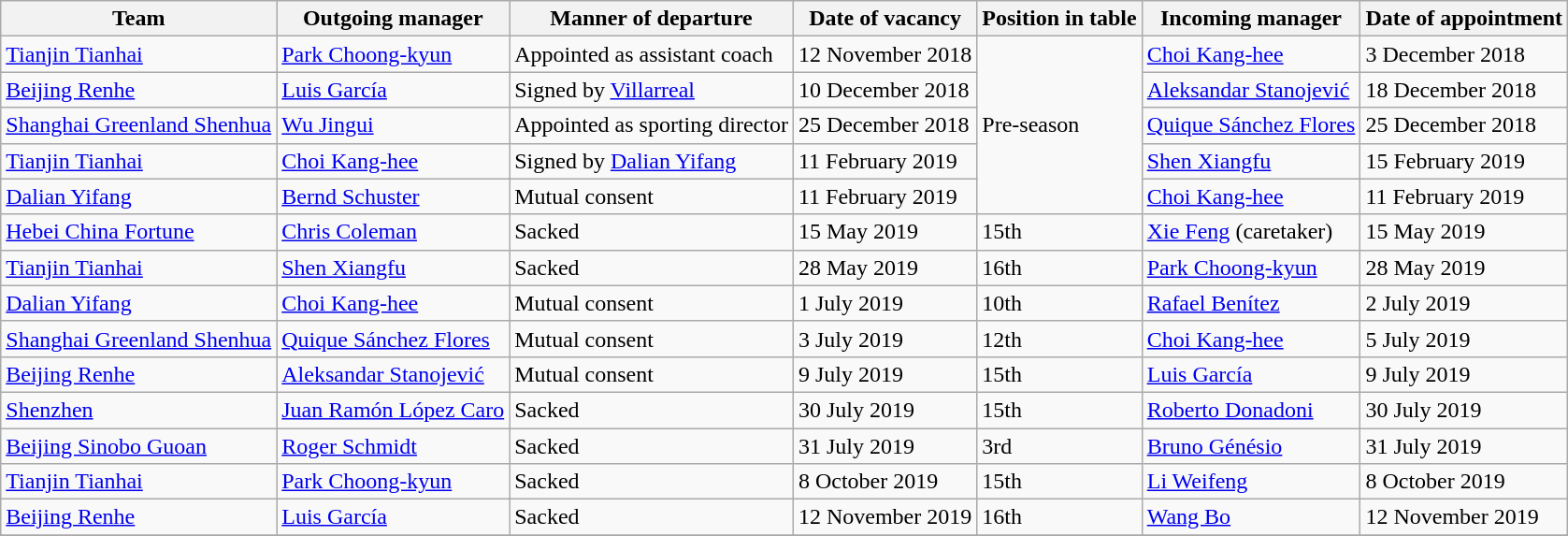<table class="wikitable">
<tr>
<th>Team</th>
<th>Outgoing manager</th>
<th>Manner of departure</th>
<th>Date of vacancy</th>
<th>Position in table</th>
<th>Incoming manager</th>
<th>Date of appointment</th>
</tr>
<tr>
<td><a href='#'>Tianjin Tianhai</a></td>
<td> <a href='#'>Park Choong-kyun</a></td>
<td>Appointed as assistant coach</td>
<td>12 November 2018</td>
<td rowspan=5>Pre-season</td>
<td> <a href='#'>Choi Kang-hee</a></td>
<td>3 December 2018</td>
</tr>
<tr>
<td><a href='#'>Beijing Renhe</a></td>
<td> <a href='#'>Luis García</a></td>
<td>Signed by <a href='#'>Villarreal</a></td>
<td>10 December 2018</td>
<td> <a href='#'>Aleksandar Stanojević</a></td>
<td>18 December 2018</td>
</tr>
<tr>
<td><a href='#'>Shanghai Greenland Shenhua</a></td>
<td> <a href='#'>Wu Jingui</a></td>
<td>Appointed as sporting director</td>
<td>25 December 2018</td>
<td> <a href='#'>Quique Sánchez Flores</a></td>
<td>25 December 2018</td>
</tr>
<tr>
<td><a href='#'>Tianjin Tianhai</a></td>
<td> <a href='#'>Choi Kang-hee</a></td>
<td>Signed by <a href='#'>Dalian Yifang</a></td>
<td>11 February 2019</td>
<td> <a href='#'>Shen Xiangfu</a></td>
<td>15 February 2019</td>
</tr>
<tr>
<td><a href='#'>Dalian Yifang</a></td>
<td> <a href='#'>Bernd Schuster</a></td>
<td>Mutual consent</td>
<td>11 February 2019</td>
<td> <a href='#'>Choi Kang-hee</a></td>
<td>11 February 2019</td>
</tr>
<tr>
<td><a href='#'>Hebei China Fortune</a></td>
<td> <a href='#'>Chris Coleman</a></td>
<td>Sacked</td>
<td>15 May 2019</td>
<td>15th</td>
<td> <a href='#'>Xie Feng</a> (caretaker)</td>
<td>15 May 2019</td>
</tr>
<tr>
<td><a href='#'>Tianjin Tianhai</a></td>
<td> <a href='#'>Shen Xiangfu</a></td>
<td>Sacked</td>
<td>28 May 2019</td>
<td>16th</td>
<td> <a href='#'>Park Choong-kyun</a></td>
<td>28 May 2019</td>
</tr>
<tr>
<td><a href='#'>Dalian Yifang</a></td>
<td> <a href='#'>Choi Kang-hee</a></td>
<td>Mutual consent</td>
<td>1 July 2019</td>
<td>10th</td>
<td> <a href='#'>Rafael Benítez</a></td>
<td>2 July 2019</td>
</tr>
<tr>
<td><a href='#'>Shanghai Greenland Shenhua</a></td>
<td> <a href='#'>Quique Sánchez Flores</a></td>
<td>Mutual consent</td>
<td>3 July 2019</td>
<td>12th</td>
<td> <a href='#'>Choi Kang-hee</a></td>
<td>5 July 2019</td>
</tr>
<tr>
<td><a href='#'>Beijing Renhe</a></td>
<td> <a href='#'>Aleksandar Stanojević</a></td>
<td>Mutual consent</td>
<td>9 July 2019</td>
<td>15th</td>
<td> <a href='#'>Luis García</a></td>
<td>9 July 2019</td>
</tr>
<tr>
<td><a href='#'>Shenzhen</a></td>
<td> <a href='#'>Juan Ramón López Caro</a></td>
<td>Sacked</td>
<td>30 July 2019</td>
<td>15th</td>
<td> <a href='#'>Roberto Donadoni</a></td>
<td>30 July 2019</td>
</tr>
<tr>
<td><a href='#'>Beijing Sinobo Guoan</a></td>
<td> <a href='#'>Roger Schmidt</a></td>
<td>Sacked</td>
<td>31 July 2019</td>
<td>3rd</td>
<td> <a href='#'>Bruno Génésio</a></td>
<td>31 July 2019</td>
</tr>
<tr>
<td><a href='#'>Tianjin Tianhai</a></td>
<td> <a href='#'>Park Choong-kyun</a></td>
<td>Sacked</td>
<td>8 October 2019</td>
<td>15th</td>
<td> <a href='#'>Li Weifeng</a></td>
<td>8 October 2019</td>
</tr>
<tr>
<td><a href='#'>Beijing Renhe</a></td>
<td> <a href='#'>Luis García</a></td>
<td>Sacked</td>
<td>12 November 2019</td>
<td>16th</td>
<td> <a href='#'>Wang Bo</a></td>
<td>12 November 2019</td>
</tr>
<tr>
</tr>
</table>
